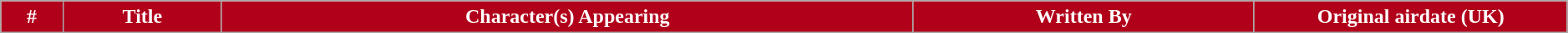<table class="wikitable plainrowheaders" width=99%>
<tr>
<th style="background: #B1001A; color:white">#</th>
<th style="background: #B1001A; color:white">Title</th>
<th style="background: #B1001A; color:white">Character(s) Appearing</th>
<th style="background: #B1001A; color:white">Written By</th>
<th style="background: #B1001A; color:white" width="20%">Original airdate (UK)<br>











</th>
</tr>
</table>
